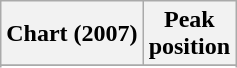<table class="wikitable sortable">
<tr>
<th>Chart (2007)</th>
<th>Peak<br>position</th>
</tr>
<tr>
</tr>
<tr>
</tr>
</table>
